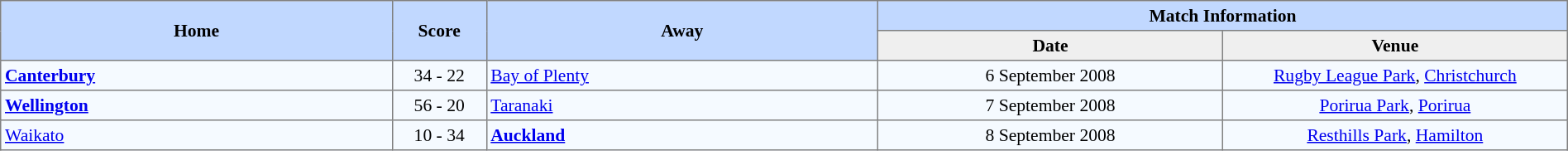<table border=1 style="border-collapse:collapse; font-size:90%; text-align:center;" cellpadding=3 cellspacing=0 width=100%>
<tr bgcolor=#C1D8FF>
<th rowspan=2 width=25%>Home</th>
<th rowspan=2 width=6%>Score</th>
<th rowspan=2 width=25%>Away</th>
<th colspan=6>Match Information</th>
</tr>
<tr bgcolor=#EFEFEF>
<th width=22%>Date</th>
<th width=22%>Venue</th>
</tr>
<tr bgcolor=#F5FAFF>
<td align=left> <strong><a href='#'>Canterbury</a></strong></td>
<td>34 - 22</td>
<td align=left> <a href='#'>Bay of Plenty</a></td>
<td>6 September 2008</td>
<td><a href='#'>Rugby League Park</a>, <a href='#'>Christchurch</a></td>
</tr>
<tr bgcolor=#F5FAFF>
<td align=left> <strong><a href='#'>Wellington</a></strong></td>
<td>56 - 20</td>
<td align=left> <a href='#'>Taranaki</a></td>
<td>7 September 2008</td>
<td><a href='#'>Porirua Park</a>, <a href='#'>Porirua</a></td>
</tr>
<tr bgcolor=#F5FAFF>
<td align=left> <a href='#'>Waikato</a></td>
<td>10 - 34</td>
<td align=left> <strong><a href='#'>Auckland</a></strong></td>
<td>8 September 2008</td>
<td><a href='#'>Resthills Park</a>, <a href='#'>Hamilton</a></td>
</tr>
</table>
